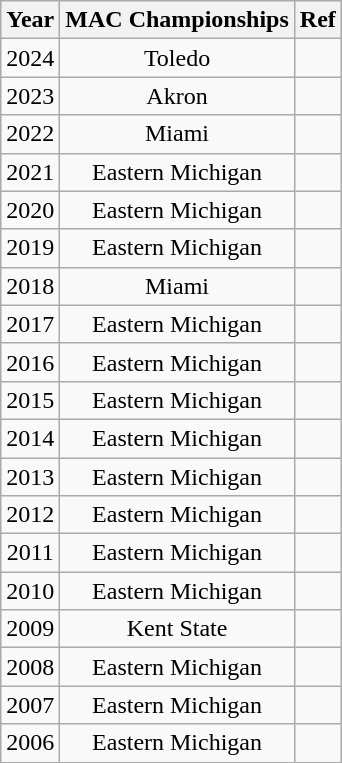<table class="wikitable" style="text-align:center" cellpadding=2 cellspacing=2>
<tr>
<th>Year</th>
<th>MAC Championships</th>
<th>Ref</th>
</tr>
<tr>
<td>2024</td>
<td>Toledo</td>
<td></td>
</tr>
<tr>
<td>2023</td>
<td>Akron</td>
<td></td>
</tr>
<tr>
<td>2022</td>
<td>Miami</td>
<td></td>
</tr>
<tr>
<td>2021</td>
<td>Eastern Michigan</td>
<td></td>
</tr>
<tr>
<td>2020</td>
<td>Eastern Michigan</td>
<td></td>
</tr>
<tr>
<td>2019</td>
<td>Eastern Michigan</td>
<td></td>
</tr>
<tr>
<td>2018</td>
<td>Miami</td>
<td></td>
</tr>
<tr>
<td>2017</td>
<td>Eastern Michigan</td>
<td></td>
</tr>
<tr>
<td>2016</td>
<td>Eastern Michigan</td>
<td></td>
</tr>
<tr>
<td>2015</td>
<td>Eastern Michigan</td>
<td></td>
</tr>
<tr>
<td>2014</td>
<td>Eastern Michigan</td>
<td></td>
</tr>
<tr>
<td>2013</td>
<td>Eastern Michigan</td>
<td></td>
</tr>
<tr>
<td>2012</td>
<td>Eastern Michigan</td>
<td></td>
</tr>
<tr>
<td>2011</td>
<td>Eastern Michigan</td>
<td></td>
</tr>
<tr>
<td>2010</td>
<td>Eastern Michigan</td>
<td></td>
</tr>
<tr>
<td>2009</td>
<td>Kent State</td>
<td></td>
</tr>
<tr>
<td>2008</td>
<td>Eastern Michigan</td>
<td></td>
</tr>
<tr>
<td>2007</td>
<td>Eastern Michigan</td>
<td></td>
</tr>
<tr>
<td>2006</td>
<td>Eastern Michigan</td>
<td></td>
</tr>
</table>
